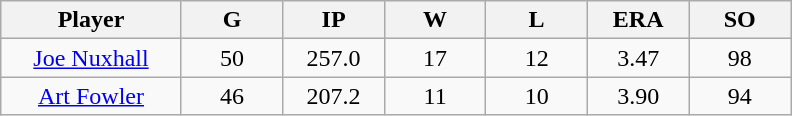<table class="wikitable sortable">
<tr>
<th bgcolor="#DDDDFF" width="16%">Player</th>
<th bgcolor="#DDDDFF" width="9%">G</th>
<th bgcolor="#DDDDFF" width="9%">IP</th>
<th bgcolor="#DDDDFF" width="9%">W</th>
<th bgcolor="#DDDDFF" width="9%">L</th>
<th bgcolor="#DDDDFF" width="9%">ERA</th>
<th bgcolor="#DDDDFF" width="9%">SO</th>
</tr>
<tr align="center">
<td><a href='#'>Joe Nuxhall</a></td>
<td>50</td>
<td>257.0</td>
<td>17</td>
<td>12</td>
<td>3.47</td>
<td>98</td>
</tr>
<tr align="center">
<td><a href='#'>Art Fowler</a></td>
<td>46</td>
<td>207.2</td>
<td>11</td>
<td>10</td>
<td>3.90</td>
<td>94</td>
</tr>
</table>
